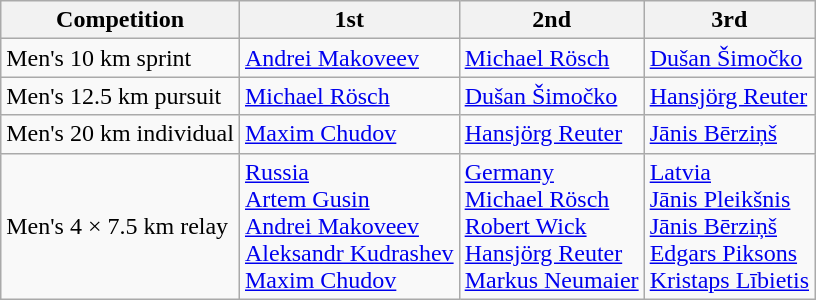<table class="wikitable">
<tr>
<th>Competition</th>
<th>1st</th>
<th>2nd</th>
<th>3rd</th>
</tr>
<tr>
<td>Men's 10 km sprint</td>
<td> <a href='#'>Andrei Makoveev</a></td>
<td> <a href='#'>Michael Rösch</a></td>
<td> <a href='#'>Dušan Šimočko</a></td>
</tr>
<tr>
<td>Men's 12.5 km pursuit</td>
<td> <a href='#'>Michael Rösch</a></td>
<td> <a href='#'>Dušan Šimočko</a></td>
<td> <a href='#'>Hansjörg Reuter</a></td>
</tr>
<tr>
<td>Men's 20 km individual</td>
<td> <a href='#'>Maxim Chudov</a></td>
<td> <a href='#'>Hansjörg Reuter</a></td>
<td> <a href='#'>Jānis Bērziņš</a></td>
</tr>
<tr>
<td>Men's 4 × 7.5 km relay</td>
<td> <a href='#'>Russia</a><br><a href='#'>Artem Gusin</a><br><a href='#'>Andrei Makoveev</a><br><a href='#'>Aleksandr Kudrashev</a><br><a href='#'>Maxim Chudov</a></td>
<td> <a href='#'>Germany</a><br><a href='#'>Michael Rösch</a><br><a href='#'>Robert Wick</a><br><a href='#'>Hansjörg Reuter</a><br><a href='#'>Markus Neumaier</a></td>
<td> <a href='#'>Latvia</a><br><a href='#'>Jānis Pleikšnis</a><br><a href='#'>Jānis Bērziņš</a><br><a href='#'>Edgars Piksons</a><br><a href='#'>Kristaps Lībietis</a></td>
</tr>
</table>
